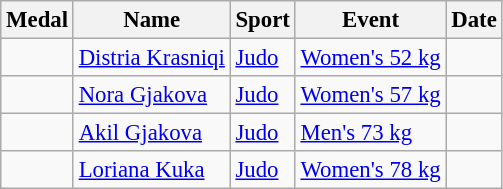<table class="wikitable sortable" style="font-size:95%">
<tr>
<th>Medal</th>
<th>Name</th>
<th>Sport</th>
<th>Event</th>
<th>Date</th>
</tr>
<tr>
<td></td>
<td><a href='#'>Distria Krasniqi</a></td>
<td><a href='#'>Judo</a></td>
<td><a href='#'>Women's 52 kg</a></td>
<td></td>
</tr>
<tr>
<td></td>
<td><a href='#'>Nora Gjakova</a></td>
<td><a href='#'>Judo</a></td>
<td><a href='#'>Women's 57 kg</a></td>
<td></td>
</tr>
<tr>
<td></td>
<td><a href='#'>Akil Gjakova</a></td>
<td><a href='#'>Judo</a></td>
<td><a href='#'>Men's 73 kg</a></td>
<td></td>
</tr>
<tr>
<td></td>
<td><a href='#'>Loriana Kuka</a></td>
<td><a href='#'>Judo</a></td>
<td><a href='#'>Women's 78 kg</a></td>
<td></td>
</tr>
</table>
